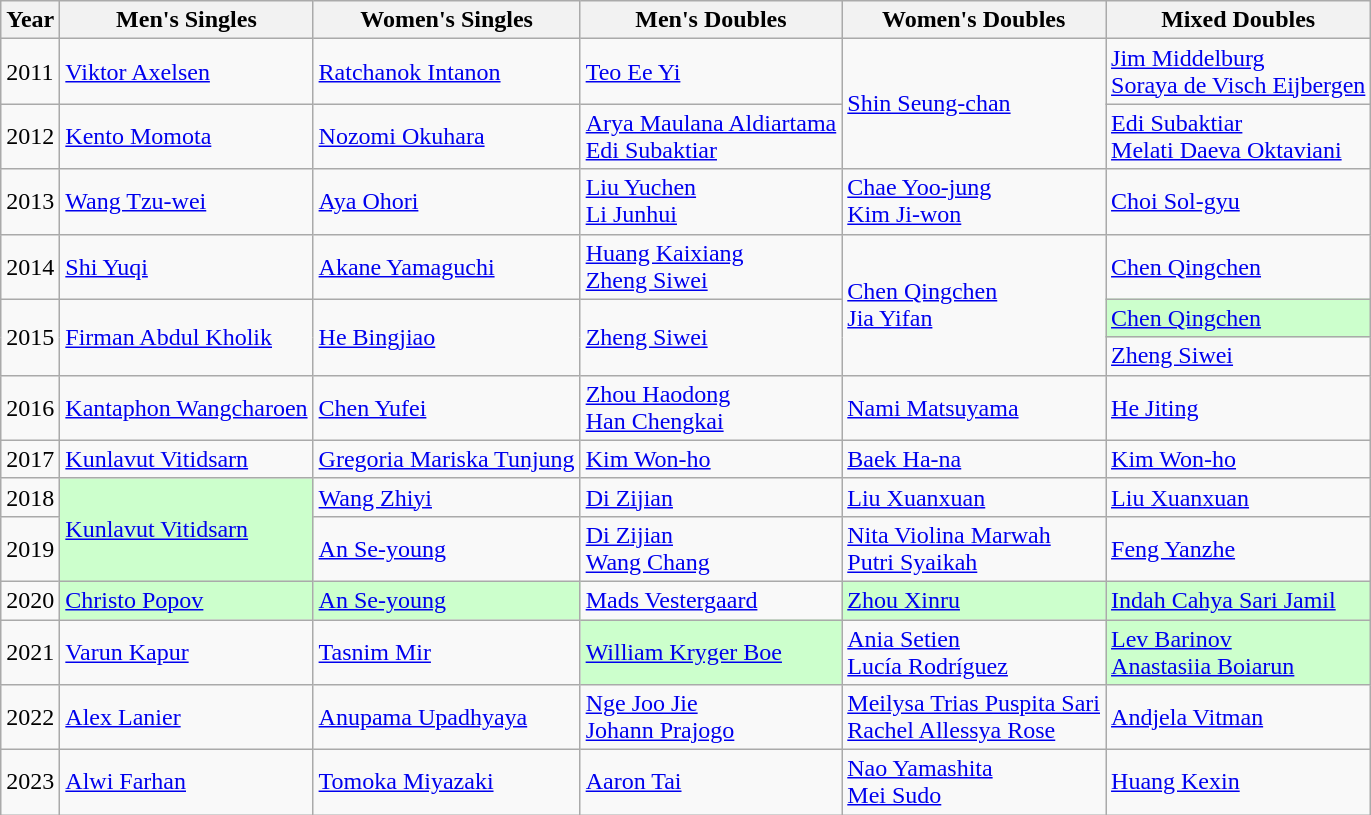<table class="wikitable">
<tr>
<th>Year</th>
<th>Men's Singles</th>
<th>Women's Singles</th>
<th>Men's Doubles</th>
<th>Women's Doubles</th>
<th>Mixed Doubles</th>
</tr>
<tr>
<td>2011</td>
<td> <a href='#'>Viktor Axelsen</a></td>
<td> <a href='#'>Ratchanok Intanon</a></td>
<td> <a href='#'>Teo Ee Yi</a></td>
<td rowspan=2> <a href='#'>Shin Seung-chan</a></td>
<td> <a href='#'>Jim Middelburg</a><br> <a href='#'>Soraya de Visch Eijbergen</a></td>
</tr>
<tr>
<td>2012</td>
<td> <a href='#'>Kento Momota</a></td>
<td> <a href='#'>Nozomi Okuhara</a></td>
<td> <a href='#'>Arya Maulana Aldiartama</a><br> <a href='#'>Edi Subaktiar</a></td>
<td> <a href='#'>Edi Subaktiar</a><br> <a href='#'>Melati Daeva Oktaviani</a></td>
</tr>
<tr>
<td>2013</td>
<td> <a href='#'>Wang Tzu-wei</a></td>
<td> <a href='#'>Aya Ohori</a></td>
<td> <a href='#'>Liu Yuchen</a><br> <a href='#'>Li Junhui</a></td>
<td> <a href='#'>Chae Yoo-jung</a><br> <a href='#'>Kim Ji-won</a></td>
<td> <a href='#'>Choi Sol-gyu</a></td>
</tr>
<tr>
<td>2014</td>
<td> <a href='#'>Shi Yuqi</a></td>
<td> <a href='#'>Akane Yamaguchi</a></td>
<td> <a href='#'>Huang Kaixiang</a><br> <a href='#'>Zheng Siwei</a></td>
<td rowspan=3> <a href='#'>Chen Qingchen</a><br> <a href='#'>Jia Yifan</a></td>
<td> <a href='#'>Chen Qingchen</a></td>
</tr>
<tr>
<td rowspan=2>2015</td>
<td rowspan=2> <a href='#'>Firman Abdul Kholik</a></td>
<td rowspan=2> <a href='#'>He Bingjiao</a></td>
<td rowspan=2> <a href='#'>Zheng Siwei</a></td>
<td bgcolor=ccffcc> <a href='#'>Chen Qingchen</a></td>
</tr>
<tr>
<td> <a href='#'>Zheng Siwei</a></td>
</tr>
<tr>
<td>2016</td>
<td> <a href='#'>Kantaphon Wangcharoen</a></td>
<td> <a href='#'>Chen Yufei</a></td>
<td> <a href='#'>Zhou Haodong</a> <br> <a href='#'>Han Chengkai</a></td>
<td> <a href='#'>Nami Matsuyama</a></td>
<td> <a href='#'>He Jiting</a></td>
</tr>
<tr>
<td>2017</td>
<td> <a href='#'>Kunlavut Vitidsarn</a></td>
<td> <a href='#'>Gregoria Mariska Tunjung</a></td>
<td> <a href='#'>Kim Won-ho</a></td>
<td> <a href='#'>Baek Ha-na</a></td>
<td> <a href='#'>Kim Won-ho</a></td>
</tr>
<tr>
<td>2018</td>
<td rowspan=2 bgcolor=ccffcc> <a href='#'>Kunlavut Vitidsarn</a></td>
<td> <a href='#'>Wang Zhiyi</a></td>
<td> <a href='#'>Di Zijian</a></td>
<td> <a href='#'>Liu Xuanxuan</a></td>
<td> <a href='#'>Liu Xuanxuan</a></td>
</tr>
<tr>
<td>2019</td>
<td> <a href='#'>An Se-young</a></td>
<td> <a href='#'>Di Zijian</a><br> <a href='#'>Wang Chang</a></td>
<td> <a href='#'>Nita Violina Marwah</a><br> <a href='#'>Putri Syaikah</a></td>
<td> <a href='#'>Feng Yanzhe</a></td>
</tr>
<tr>
<td>2020</td>
<td bgcolor=ccffcc> <a href='#'>Christo Popov</a></td>
<td bgcolor=ccffcc> <a href='#'>An Se-young</a></td>
<td> <a href='#'>Mads Vestergaard</a></td>
<td bgcolor=ccffcc> <a href='#'>Zhou Xinru</a></td>
<td bgcolor=ccffcc> <a href='#'>Indah Cahya Sari Jamil</a></td>
</tr>
<tr>
<td>2021</td>
<td> <a href='#'>Varun Kapur</a></td>
<td> <a href='#'>Tasnim Mir</a></td>
<td bgcolor=ccffcc> <a href='#'>William Kryger Boe</a></td>
<td> <a href='#'>Ania Setien</a><br> <a href='#'>Lucía Rodríguez</a></td>
<td bgcolor=ccffcc> <a href='#'>Lev Barinov</a><br> <a href='#'>Anastasiia Boiarun</a></td>
</tr>
<tr>
<td>2022</td>
<td> <a href='#'>Alex Lanier</a></td>
<td> <a href='#'>Anupama Upadhyaya</a></td>
<td> <a href='#'>Nge Joo Jie</a><br> <a href='#'>Johann Prajogo</a></td>
<td> <a href='#'>Meilysa Trias Puspita Sari</a><br> <a href='#'>Rachel Allessya Rose</a></td>
<td> <a href='#'>Andjela Vitman</a></td>
</tr>
<tr>
<td>2023</td>
<td> <a href='#'>Alwi Farhan</a></td>
<td> <a href='#'>Tomoka Miyazaki</a></td>
<td> <a href='#'>Aaron Tai</a></td>
<td> <a href='#'>Nao Yamashita</a><br> <a href='#'>Mei Sudo</a></td>
<td> <a href='#'>Huang Kexin</a></td>
</tr>
</table>
